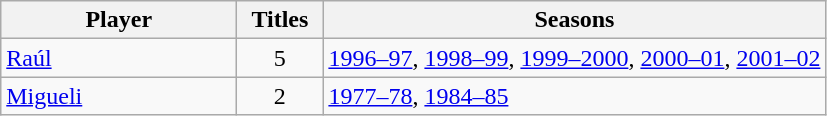<table class="wikitable">
<tr>
<th style="width:150px;">Player</th>
<th style="width:50px;">Titles</th>
<th>Seasons</th>
</tr>
<tr>
<td><a href='#'>Raúl</a></td>
<td style="text-align:center;">5</td>
<td><a href='#'>1996–97</a>, <a href='#'>1998–99</a>, <a href='#'>1999–2000</a>, <a href='#'>2000–01</a>, <a href='#'>2001–02</a></td>
</tr>
<tr>
<td><a href='#'>Migueli</a></td>
<td style="text-align:center;">2</td>
<td><a href='#'>1977–78</a>, <a href='#'>1984–85</a></td>
</tr>
</table>
